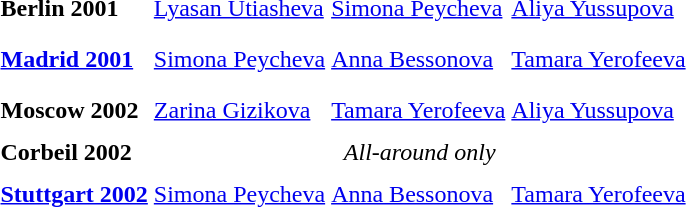<table>
<tr>
<th scope=row style="text-align:left">Berlin 2001 </th>
<td style="height:30px;"> <a href='#'>Lyasan Utiasheva</a></td>
<td style="height:30px;"> <a href='#'>Simona Peycheva</a></td>
<td style="height:30px;"> <a href='#'>Aliya Yussupova</a></td>
</tr>
<tr>
<th scope=row style="text-align:left"><a href='#'>Madrid 2001</a></th>
<td style="height:30px;"> <a href='#'>Simona Peycheva</a></td>
<td style="height:30px;"> <a href='#'>Anna Bessonova</a></td>
<td style="height:30px;"> <a href='#'>Tamara Yerofeeva</a></td>
</tr>
<tr>
<th scope=row style="text-align:left">Moscow 2002 </th>
<td style="height:30px;"> <a href='#'>Zarina Gizikova</a></td>
<td style="height:30px;"> <a href='#'>Tamara Yerofeeva</a></td>
<td style="height:30px;"> <a href='#'>Aliya Yussupova</a></td>
</tr>
<tr>
<th scope=row style="text-align:left">Corbeil 2002 </th>
<td colspan=3 align=center><em>All-around only</em></td>
</tr>
<tr>
<th scope=row style="text-align:left"><a href='#'>Stuttgart 2002</a></th>
<td style="height:30px;"> <a href='#'>Simona Peycheva</a></td>
<td style="height:30px;"> <a href='#'>Anna Bessonova</a></td>
<td style="height:30px;"> <a href='#'>Tamara Yerofeeva</a></td>
</tr>
</table>
